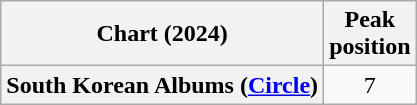<table class="wikitable plainrowheaders" style="text-align:center">
<tr>
<th scope="col">Chart (2024)</th>
<th scope="col">Peak<br>position</th>
</tr>
<tr>
<th scope="row">South Korean Albums (<a href='#'>Circle</a>)</th>
<td>7</td>
</tr>
</table>
